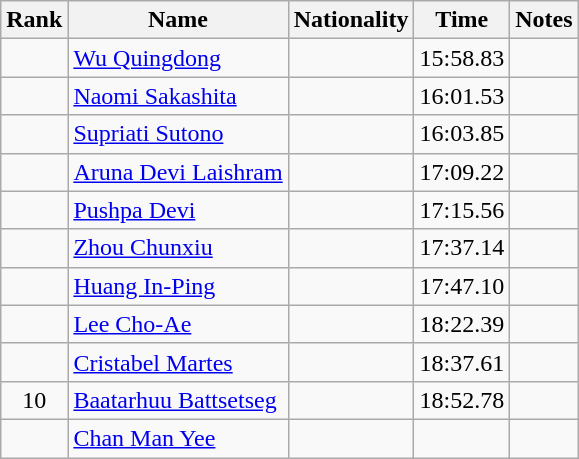<table class="wikitable sortable" style="text-align:center">
<tr>
<th>Rank</th>
<th>Name</th>
<th>Nationality</th>
<th>Time</th>
<th>Notes</th>
</tr>
<tr>
<td></td>
<td align=left><a href='#'>Wu Quingdong</a></td>
<td align=left></td>
<td>15:58.83</td>
<td></td>
</tr>
<tr>
<td></td>
<td align=left><a href='#'>Naomi Sakashita</a></td>
<td align=left></td>
<td>16:01.53</td>
<td></td>
</tr>
<tr>
<td></td>
<td align=left><a href='#'>Supriati Sutono</a></td>
<td align=left></td>
<td>16:03.85</td>
<td></td>
</tr>
<tr>
<td></td>
<td align=left><a href='#'>Aruna Devi Laishram</a></td>
<td align=left></td>
<td>17:09.22</td>
<td></td>
</tr>
<tr>
<td></td>
<td align=left><a href='#'>Pushpa Devi</a></td>
<td align=left></td>
<td>17:15.56</td>
<td></td>
</tr>
<tr>
<td></td>
<td align=left><a href='#'>Zhou Chunxiu</a></td>
<td align=left></td>
<td>17:37.14</td>
<td></td>
</tr>
<tr>
<td></td>
<td align=left><a href='#'>Huang In-Ping</a></td>
<td align=left></td>
<td>17:47.10</td>
<td></td>
</tr>
<tr>
<td></td>
<td align=left><a href='#'>Lee Cho-Ae</a></td>
<td align=left></td>
<td>18:22.39</td>
<td></td>
</tr>
<tr>
<td></td>
<td align=left><a href='#'>Cristabel Martes</a></td>
<td align=left></td>
<td>18:37.61</td>
<td></td>
</tr>
<tr>
<td>10</td>
<td align=left><a href='#'>Baatarhuu Battsetseg</a></td>
<td align=left></td>
<td>18:52.78</td>
<td></td>
</tr>
<tr>
<td></td>
<td align=left><a href='#'>Chan Man Yee</a></td>
<td align=left></td>
<td></td>
<td></td>
</tr>
</table>
